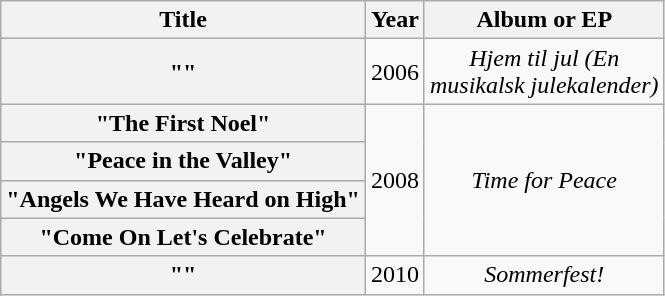<table class="wikitable plainrowheaders" style="text-align:center;">
<tr>
<th scope="col">Title</th>
<th scope="col">Year</th>
<th scope="col">Album or EP</th>
</tr>
<tr>
<th scope="row">""</th>
<td>2006</td>
<td><em>Hjem til jul (En<br>musikalsk julekalender)</em></td>
</tr>
<tr>
<th scope="row">"The First Noel"</th>
<td rowspan="4">2008</td>
<td rowspan="4"><em>Time for Peace</em></td>
</tr>
<tr>
<th scope="row">"Peace in the Valley"</th>
</tr>
<tr>
<th scope="row">"Angels We Have Heard on High"</th>
</tr>
<tr>
<th scope="row">"Come On Let's Celebrate"<br></th>
</tr>
<tr>
<th scope="row">""</th>
<td>2010</td>
<td><em>Sommerfest!</em></td>
</tr>
</table>
